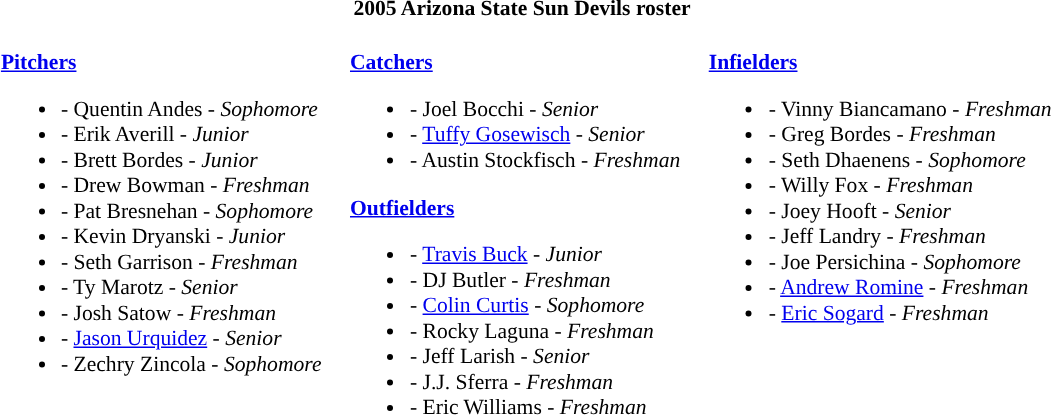<table class="toccolours" style="border-collapse:collapse; font-size:90%;">
<tr>
<th colspan=9>2005 Arizona State Sun Devils roster</th>
</tr>
<tr>
<td width="03"> </td>
<td valign="top"><br><strong><a href='#'>Pitchers</a></strong><ul><li>- Quentin Andes - <em>Sophomore</em></li><li>- Erik Averill - <em>Junior</em></li><li>- Brett Bordes - <em>Junior</em></li><li>- Drew Bowman - <em>Freshman</em></li><li>- Pat Bresnehan - <em>Sophomore</em></li><li>- Kevin Dryanski - <em>Junior</em></li><li>- Seth Garrison - <em>Freshman</em></li><li>- Ty Marotz - <em>Senior</em></li><li>- Josh Satow - <em>Freshman</em></li><li>- <a href='#'>Jason Urquidez</a> - <em>Senior</em></li><li>- Zechry Zincola - <em>Sophomore</em></li></ul></td>
<td width="15"> </td>
<td valign="top"><br><strong><a href='#'>Catchers</a></strong><ul><li>- Joel Bocchi - <em>Senior</em></li><li>- <a href='#'>Tuffy Gosewisch</a> - <em>Senior</em></li><li>- Austin Stockfisch - <em>Freshman</em></li></ul><strong><a href='#'>Outfielders</a></strong><ul><li>- <a href='#'>Travis Buck</a> - <em>Junior</em></li><li>- DJ Butler - <em>Freshman</em></li><li>- <a href='#'>Colin Curtis</a> - <em>Sophomore</em></li><li>- Rocky Laguna - <em>Freshman</em></li><li>- Jeff Larish - <em>Senior</em></li><li>- J.J. Sferra - <em>Freshman</em></li><li>- Eric Williams - <em>Freshman</em></li></ul></td>
<td width="15"> </td>
<td valign="top"><br><strong><a href='#'>Infielders</a></strong><ul><li>- Vinny Biancamano - <em>Freshman</em></li><li>- Greg Bordes - <em>Freshman</em></li><li>- Seth Dhaenens - <em>Sophomore</em></li><li>- Willy Fox - <em>Freshman</em></li><li>- Joey Hooft - <em>Senior</em></li><li>- Jeff Landry - <em>Freshman</em></li><li>- Joe Persichina - <em>Sophomore</em></li><li>- <a href='#'>Andrew Romine</a> - <em>Freshman</em></li><li>- <a href='#'>Eric Sogard</a> - <em>Freshman</em></li></ul></td>
</tr>
</table>
